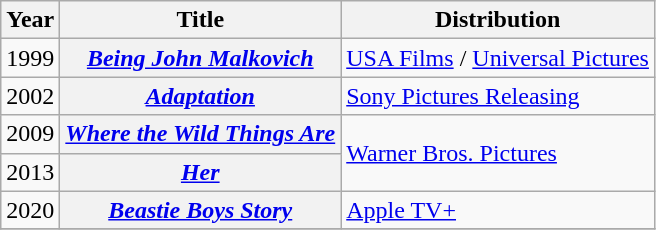<table class="wikitable plainrowheaders">
<tr>
<th scope="col">Year</th>
<th scope="col">Title</th>
<th scope="col">Distribution</th>
</tr>
<tr>
<td>1999</td>
<th scope="row"><em><a href='#'>Being John Malkovich</a></em></th>
<td><a href='#'>USA Films</a> / <a href='#'>Universal Pictures</a></td>
</tr>
<tr>
<td>2002</td>
<th scope="row"><em><a href='#'>Adaptation</a></em></th>
<td><a href='#'>Sony Pictures Releasing</a></td>
</tr>
<tr>
<td>2009</td>
<th scope="row"><em><a href='#'>Where the Wild Things Are</a></em></th>
<td rowspan=2><a href='#'>Warner Bros. Pictures</a></td>
</tr>
<tr>
<td>2013</td>
<th scope="row"><em><a href='#'>Her</a></em></th>
</tr>
<tr>
<td>2020</td>
<th scope="row"><em><a href='#'>Beastie Boys Story</a></em></th>
<td><a href='#'>Apple TV+</a></td>
</tr>
<tr>
</tr>
</table>
